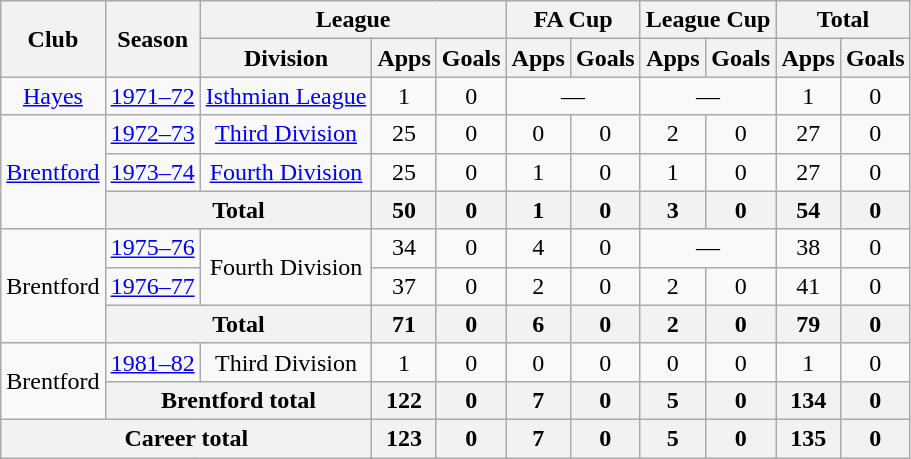<table class="wikitable" style="text-align: center;">
<tr>
<th rowspan="2">Club</th>
<th rowspan="2">Season</th>
<th colspan="3">League</th>
<th colspan="2">FA Cup</th>
<th colspan="2">League Cup</th>
<th colspan="2">Total</th>
</tr>
<tr>
<th>Division</th>
<th>Apps</th>
<th>Goals</th>
<th>Apps</th>
<th>Goals</th>
<th>Apps</th>
<th>Goals</th>
<th>Apps</th>
<th>Goals</th>
</tr>
<tr>
<td><a href='#'>Hayes</a></td>
<td><a href='#'>1971–72</a></td>
<td><a href='#'>Isthmian League</a></td>
<td>1</td>
<td>0</td>
<td colspan="2">—</td>
<td colspan="2">—</td>
<td>1</td>
<td>0</td>
</tr>
<tr>
<td rowspan="3"><a href='#'>Brentford</a></td>
<td><a href='#'>1972–73</a></td>
<td><a href='#'>Third Division</a></td>
<td>25</td>
<td>0</td>
<td>0</td>
<td>0</td>
<td>2</td>
<td>0</td>
<td>27</td>
<td>0</td>
</tr>
<tr>
<td><a href='#'>1973–74</a></td>
<td><a href='#'>Fourth Division</a></td>
<td>25</td>
<td>0</td>
<td>1</td>
<td>0</td>
<td>1</td>
<td>0</td>
<td>27</td>
<td>0</td>
</tr>
<tr>
<th colspan="2">Total</th>
<th>50</th>
<th>0</th>
<th>1</th>
<th>0</th>
<th>3</th>
<th>0</th>
<th>54</th>
<th>0</th>
</tr>
<tr>
<td rowspan="3">Brentford</td>
<td><a href='#'>1975–76</a></td>
<td rowspan="2">Fourth Division</td>
<td>34</td>
<td>0</td>
<td>4</td>
<td>0</td>
<td colspan="2">—</td>
<td>38</td>
<td>0</td>
</tr>
<tr>
<td><a href='#'>1976–77</a></td>
<td>37</td>
<td>0</td>
<td>2</td>
<td>0</td>
<td>2</td>
<td>0</td>
<td>41</td>
<td>0</td>
</tr>
<tr>
<th colspan="2">Total</th>
<th>71</th>
<th>0</th>
<th>6</th>
<th>0</th>
<th>2</th>
<th>0</th>
<th>79</th>
<th>0</th>
</tr>
<tr>
<td rowspan="2">Brentford</td>
<td><a href='#'>1981–82</a></td>
<td>Third Division</td>
<td>1</td>
<td>0</td>
<td>0</td>
<td>0</td>
<td>0</td>
<td>0</td>
<td>1</td>
<td>0</td>
</tr>
<tr>
<th colspan="2">Brentford total</th>
<th>122</th>
<th>0</th>
<th>7</th>
<th>0</th>
<th>5</th>
<th>0</th>
<th>134</th>
<th>0</th>
</tr>
<tr>
<th colspan="3">Career total</th>
<th>123</th>
<th>0</th>
<th>7</th>
<th>0</th>
<th>5</th>
<th>0</th>
<th>135</th>
<th>0</th>
</tr>
</table>
